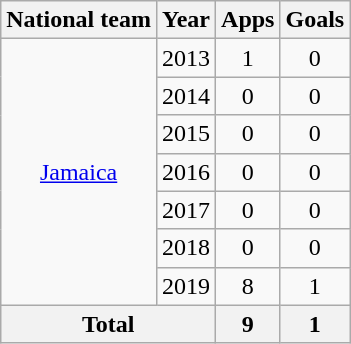<table class="wikitable" style="text-align:center">
<tr>
<th>National team</th>
<th>Year</th>
<th>Apps</th>
<th>Goals</th>
</tr>
<tr>
<td rowspan="7"><a href='#'>Jamaica</a></td>
<td>2013</td>
<td>1</td>
<td>0</td>
</tr>
<tr>
<td>2014</td>
<td>0</td>
<td>0</td>
</tr>
<tr>
<td>2015</td>
<td>0</td>
<td>0</td>
</tr>
<tr>
<td>2016</td>
<td>0</td>
<td>0</td>
</tr>
<tr>
<td>2017</td>
<td>0</td>
<td>0</td>
</tr>
<tr>
<td>2018</td>
<td>0</td>
<td>0</td>
</tr>
<tr>
<td>2019</td>
<td>8</td>
<td>1</td>
</tr>
<tr>
<th colspan="2">Total</th>
<th>9</th>
<th>1</th>
</tr>
</table>
